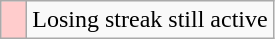<table class="wikitable">
<tr>
<td width=10px bgcolor="#ffcccc"></td>
<td>Losing streak still active</td>
</tr>
</table>
